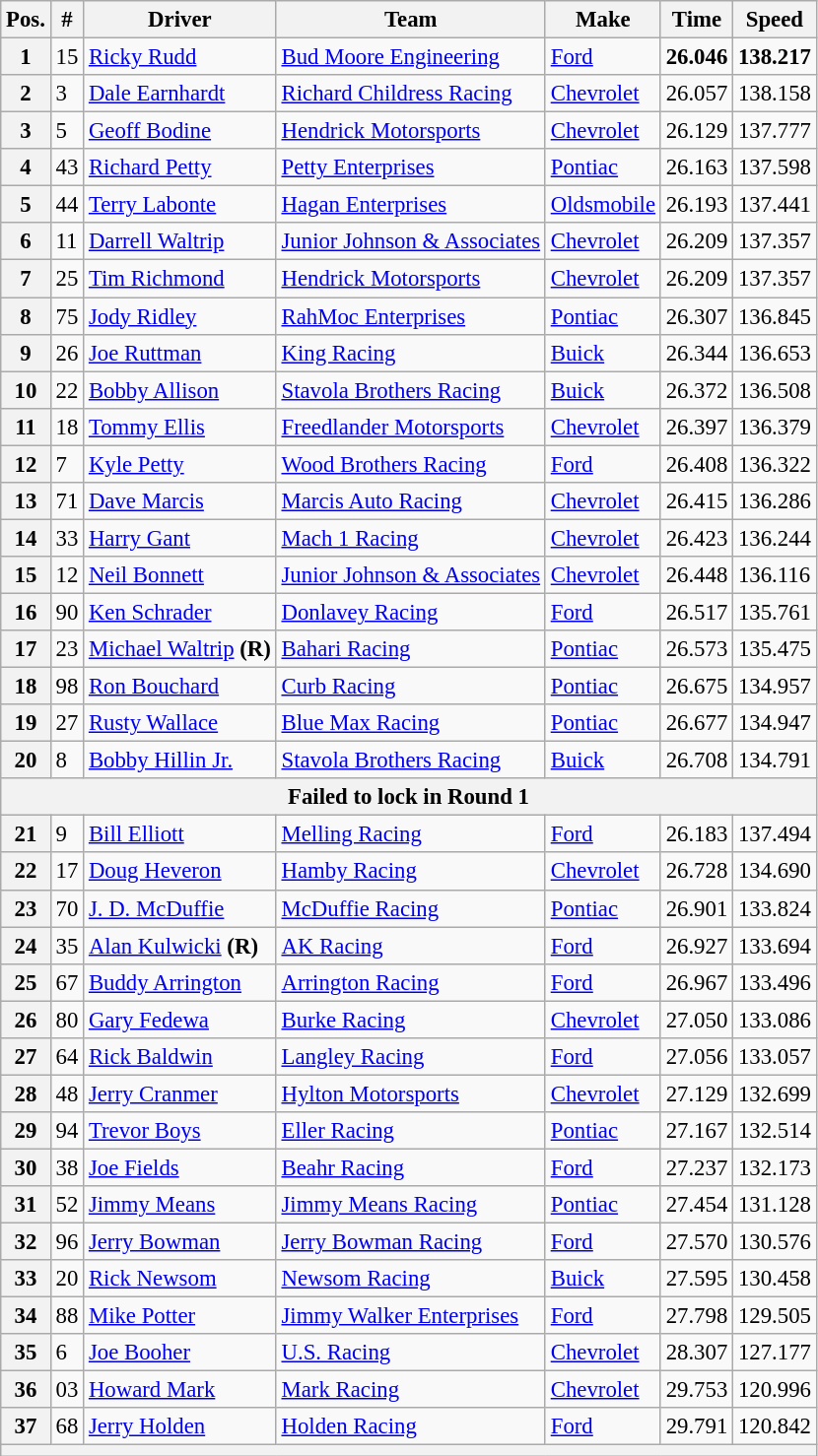<table class="wikitable" style="font-size:95%">
<tr>
<th>Pos.</th>
<th>#</th>
<th>Driver</th>
<th>Team</th>
<th>Make</th>
<th>Time</th>
<th>Speed</th>
</tr>
<tr>
<th>1</th>
<td>15</td>
<td><a href='#'>Ricky Rudd</a></td>
<td><a href='#'>Bud Moore Engineering</a></td>
<td><a href='#'>Ford</a></td>
<td><strong>26.046</strong></td>
<td><strong>138.217</strong></td>
</tr>
<tr>
<th>2</th>
<td>3</td>
<td><a href='#'>Dale Earnhardt</a></td>
<td><a href='#'>Richard Childress Racing</a></td>
<td><a href='#'>Chevrolet</a></td>
<td>26.057</td>
<td>138.158</td>
</tr>
<tr>
<th>3</th>
<td>5</td>
<td><a href='#'>Geoff Bodine</a></td>
<td><a href='#'>Hendrick Motorsports</a></td>
<td><a href='#'>Chevrolet</a></td>
<td>26.129</td>
<td>137.777</td>
</tr>
<tr>
<th>4</th>
<td>43</td>
<td><a href='#'>Richard Petty</a></td>
<td><a href='#'>Petty Enterprises</a></td>
<td><a href='#'>Pontiac</a></td>
<td>26.163</td>
<td>137.598</td>
</tr>
<tr>
<th>5</th>
<td>44</td>
<td><a href='#'>Terry Labonte</a></td>
<td><a href='#'>Hagan Enterprises</a></td>
<td><a href='#'>Oldsmobile</a></td>
<td>26.193</td>
<td>137.441</td>
</tr>
<tr>
<th>6</th>
<td>11</td>
<td><a href='#'>Darrell Waltrip</a></td>
<td><a href='#'>Junior Johnson & Associates</a></td>
<td><a href='#'>Chevrolet</a></td>
<td>26.209</td>
<td>137.357</td>
</tr>
<tr>
<th>7</th>
<td>25</td>
<td><a href='#'>Tim Richmond</a></td>
<td><a href='#'>Hendrick Motorsports</a></td>
<td><a href='#'>Chevrolet</a></td>
<td>26.209</td>
<td>137.357</td>
</tr>
<tr>
<th>8</th>
<td>75</td>
<td><a href='#'>Jody Ridley</a></td>
<td><a href='#'>RahMoc Enterprises</a></td>
<td><a href='#'>Pontiac</a></td>
<td>26.307</td>
<td>136.845</td>
</tr>
<tr>
<th>9</th>
<td>26</td>
<td><a href='#'>Joe Ruttman</a></td>
<td><a href='#'>King Racing</a></td>
<td><a href='#'>Buick</a></td>
<td>26.344</td>
<td>136.653</td>
</tr>
<tr>
<th>10</th>
<td>22</td>
<td><a href='#'>Bobby Allison</a></td>
<td><a href='#'>Stavola Brothers Racing</a></td>
<td><a href='#'>Buick</a></td>
<td>26.372</td>
<td>136.508</td>
</tr>
<tr>
<th>11</th>
<td>18</td>
<td><a href='#'>Tommy Ellis</a></td>
<td><a href='#'>Freedlander Motorsports</a></td>
<td><a href='#'>Chevrolet</a></td>
<td>26.397</td>
<td>136.379</td>
</tr>
<tr>
<th>12</th>
<td>7</td>
<td><a href='#'>Kyle Petty</a></td>
<td><a href='#'>Wood Brothers Racing</a></td>
<td><a href='#'>Ford</a></td>
<td>26.408</td>
<td>136.322</td>
</tr>
<tr>
<th>13</th>
<td>71</td>
<td><a href='#'>Dave Marcis</a></td>
<td><a href='#'>Marcis Auto Racing</a></td>
<td><a href='#'>Chevrolet</a></td>
<td>26.415</td>
<td>136.286</td>
</tr>
<tr>
<th>14</th>
<td>33</td>
<td><a href='#'>Harry Gant</a></td>
<td><a href='#'>Mach 1 Racing</a></td>
<td><a href='#'>Chevrolet</a></td>
<td>26.423</td>
<td>136.244</td>
</tr>
<tr>
<th>15</th>
<td>12</td>
<td><a href='#'>Neil Bonnett</a></td>
<td><a href='#'>Junior Johnson & Associates</a></td>
<td><a href='#'>Chevrolet</a></td>
<td>26.448</td>
<td>136.116</td>
</tr>
<tr>
<th>16</th>
<td>90</td>
<td><a href='#'>Ken Schrader</a></td>
<td><a href='#'>Donlavey Racing</a></td>
<td><a href='#'>Ford</a></td>
<td>26.517</td>
<td>135.761</td>
</tr>
<tr>
<th>17</th>
<td>23</td>
<td><a href='#'>Michael Waltrip</a> <strong>(R)</strong></td>
<td><a href='#'>Bahari Racing</a></td>
<td><a href='#'>Pontiac</a></td>
<td>26.573</td>
<td>135.475</td>
</tr>
<tr>
<th>18</th>
<td>98</td>
<td><a href='#'>Ron Bouchard</a></td>
<td><a href='#'>Curb Racing</a></td>
<td><a href='#'>Pontiac</a></td>
<td>26.675</td>
<td>134.957</td>
</tr>
<tr>
<th>19</th>
<td>27</td>
<td><a href='#'>Rusty Wallace</a></td>
<td><a href='#'>Blue Max Racing</a></td>
<td><a href='#'>Pontiac</a></td>
<td>26.677</td>
<td>134.947</td>
</tr>
<tr>
<th>20</th>
<td>8</td>
<td><a href='#'>Bobby Hillin Jr.</a></td>
<td><a href='#'>Stavola Brothers Racing</a></td>
<td><a href='#'>Buick</a></td>
<td>26.708</td>
<td>134.791</td>
</tr>
<tr>
<th colspan="7">Failed to lock in Round 1</th>
</tr>
<tr>
<th>21</th>
<td>9</td>
<td><a href='#'>Bill Elliott</a></td>
<td><a href='#'>Melling Racing</a></td>
<td><a href='#'>Ford</a></td>
<td>26.183</td>
<td>137.494</td>
</tr>
<tr>
<th>22</th>
<td>17</td>
<td><a href='#'>Doug Heveron</a></td>
<td><a href='#'>Hamby Racing</a></td>
<td><a href='#'>Chevrolet</a></td>
<td>26.728</td>
<td>134.690</td>
</tr>
<tr>
<th>23</th>
<td>70</td>
<td><a href='#'>J. D. McDuffie</a></td>
<td><a href='#'>McDuffie Racing</a></td>
<td><a href='#'>Pontiac</a></td>
<td>26.901</td>
<td>133.824</td>
</tr>
<tr>
<th>24</th>
<td>35</td>
<td><a href='#'>Alan Kulwicki</a> <strong>(R)</strong></td>
<td><a href='#'>AK Racing</a></td>
<td><a href='#'>Ford</a></td>
<td>26.927</td>
<td>133.694</td>
</tr>
<tr>
<th>25</th>
<td>67</td>
<td><a href='#'>Buddy Arrington</a></td>
<td><a href='#'>Arrington Racing</a></td>
<td><a href='#'>Ford</a></td>
<td>26.967</td>
<td>133.496</td>
</tr>
<tr>
<th>26</th>
<td>80</td>
<td><a href='#'>Gary Fedewa</a></td>
<td><a href='#'>Burke Racing</a></td>
<td><a href='#'>Chevrolet</a></td>
<td>27.050</td>
<td>133.086</td>
</tr>
<tr>
<th>27</th>
<td>64</td>
<td><a href='#'>Rick Baldwin</a></td>
<td><a href='#'>Langley Racing</a></td>
<td><a href='#'>Ford</a></td>
<td>27.056</td>
<td>133.057</td>
</tr>
<tr>
<th>28</th>
<td>48</td>
<td><a href='#'>Jerry Cranmer</a></td>
<td><a href='#'>Hylton Motorsports</a></td>
<td><a href='#'>Chevrolet</a></td>
<td>27.129</td>
<td>132.699</td>
</tr>
<tr>
<th>29</th>
<td>94</td>
<td><a href='#'>Trevor Boys</a></td>
<td><a href='#'>Eller Racing</a></td>
<td><a href='#'>Pontiac</a></td>
<td>27.167</td>
<td>132.514</td>
</tr>
<tr>
<th>30</th>
<td>38</td>
<td><a href='#'>Joe Fields</a></td>
<td><a href='#'>Beahr Racing</a></td>
<td><a href='#'>Ford</a></td>
<td>27.237</td>
<td>132.173</td>
</tr>
<tr>
<th>31</th>
<td>52</td>
<td><a href='#'>Jimmy Means</a></td>
<td><a href='#'>Jimmy Means Racing</a></td>
<td><a href='#'>Pontiac</a></td>
<td>27.454</td>
<td>131.128</td>
</tr>
<tr>
<th>32</th>
<td>96</td>
<td><a href='#'>Jerry Bowman</a></td>
<td><a href='#'>Jerry Bowman Racing</a></td>
<td><a href='#'>Ford</a></td>
<td>27.570</td>
<td>130.576</td>
</tr>
<tr>
<th>33</th>
<td>20</td>
<td><a href='#'>Rick Newsom</a></td>
<td><a href='#'>Newsom Racing</a></td>
<td><a href='#'>Buick</a></td>
<td>27.595</td>
<td>130.458</td>
</tr>
<tr>
<th>34</th>
<td>88</td>
<td><a href='#'>Mike Potter</a></td>
<td><a href='#'>Jimmy Walker Enterprises</a></td>
<td><a href='#'>Ford</a></td>
<td>27.798</td>
<td>129.505</td>
</tr>
<tr>
<th>35</th>
<td>6</td>
<td><a href='#'>Joe Booher</a></td>
<td><a href='#'>U.S. Racing</a></td>
<td><a href='#'>Chevrolet</a></td>
<td>28.307</td>
<td>127.177</td>
</tr>
<tr>
<th>36</th>
<td>03</td>
<td><a href='#'>Howard Mark</a></td>
<td><a href='#'>Mark Racing</a></td>
<td><a href='#'>Chevrolet</a></td>
<td>29.753</td>
<td>120.996</td>
</tr>
<tr>
<th>37</th>
<td>68</td>
<td><a href='#'>Jerry Holden</a></td>
<td><a href='#'>Holden Racing</a></td>
<td><a href='#'>Ford</a></td>
<td>29.791</td>
<td>120.842</td>
</tr>
<tr>
<th colspan="7"></th>
</tr>
</table>
